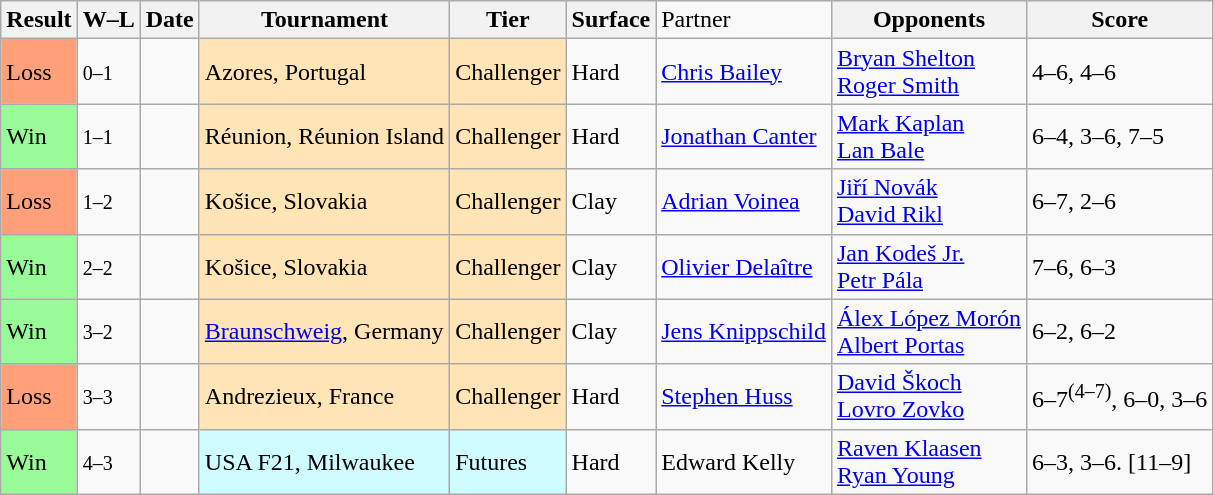<table class="sortable wikitable">
<tr>
<th>Result</th>
<th class="unsortable">W–L</th>
<th>Date</th>
<th>Tournament</th>
<th>Tier</th>
<th>Surface</th>
<td>Partner</td>
<th>Opponents</th>
<th class="unsortable">Score</th>
</tr>
<tr>
<td style="background:#ffa07a;">Loss</td>
<td><small>0–1</small></td>
<td></td>
<td style="background:moccasin;">Azores, Portugal</td>
<td style="background:moccasin;">Challenger</td>
<td>Hard</td>
<td> <a href='#'>Chris Bailey</a></td>
<td> <a href='#'>Bryan Shelton</a> <br>  <a href='#'>Roger Smith</a></td>
<td>4–6, 4–6</td>
</tr>
<tr>
<td style="background:#98fb98;">Win</td>
<td><small>1–1</small></td>
<td></td>
<td style="background:moccasin;">Réunion, Réunion Island</td>
<td style="background:moccasin;">Challenger</td>
<td>Hard</td>
<td> <a href='#'>Jonathan Canter</a></td>
<td> <a href='#'>Mark Kaplan</a> <br>  <a href='#'>Lan Bale</a></td>
<td>6–4, 3–6, 7–5</td>
</tr>
<tr>
<td style="background:#ffa07a;">Loss</td>
<td><small>1–2</small></td>
<td></td>
<td style="background:moccasin;">Košice, Slovakia</td>
<td style="background:moccasin;">Challenger</td>
<td>Clay</td>
<td> <a href='#'>Adrian Voinea</a></td>
<td> <a href='#'>Jiří Novák</a> <br>  <a href='#'>David Rikl</a></td>
<td>6–7, 2–6</td>
</tr>
<tr>
<td style="background:#98fb98;">Win</td>
<td><small>2–2</small></td>
<td></td>
<td style="background:moccasin;">Košice, Slovakia</td>
<td style="background:moccasin;">Challenger</td>
<td>Clay</td>
<td> <a href='#'>Olivier Delaître</a></td>
<td> <a href='#'>Jan Kodeš Jr.</a> <br>  <a href='#'>Petr Pála</a></td>
<td>7–6, 6–3</td>
</tr>
<tr>
<td style="background:#98fb98;">Win</td>
<td><small>3–2</small></td>
<td></td>
<td style="background:moccasin;"><a href='#'>Braunschweig</a>, Germany</td>
<td style="background:moccasin;">Challenger</td>
<td>Clay</td>
<td> <a href='#'>Jens Knippschild</a></td>
<td> <a href='#'>Álex López Morón</a> <br>  <a href='#'>Albert Portas</a></td>
<td>6–2, 6–2</td>
</tr>
<tr>
<td style="background:#ffa07a;">Loss</td>
<td><small>3–3</small></td>
<td></td>
<td style="background:moccasin;">Andrezieux, France</td>
<td style="background:moccasin;">Challenger</td>
<td>Hard</td>
<td> <a href='#'>Stephen Huss</a></td>
<td> <a href='#'>David Škoch</a> <br>  <a href='#'>Lovro Zovko</a></td>
<td>6–7<sup>(4–7)</sup>, 6–0, 3–6</td>
</tr>
<tr>
<td style="background:#98fb98;">Win</td>
<td><small>4–3</small></td>
<td></td>
<td style="background:#cffcff;">USA F21, Milwaukee</td>
<td style="background:#cffcff;">Futures</td>
<td>Hard</td>
<td> Edward Kelly</td>
<td> <a href='#'>Raven Klaasen</a> <br>  <a href='#'>Ryan Young</a></td>
<td>6–3, 3–6. [11–9]</td>
</tr>
</table>
